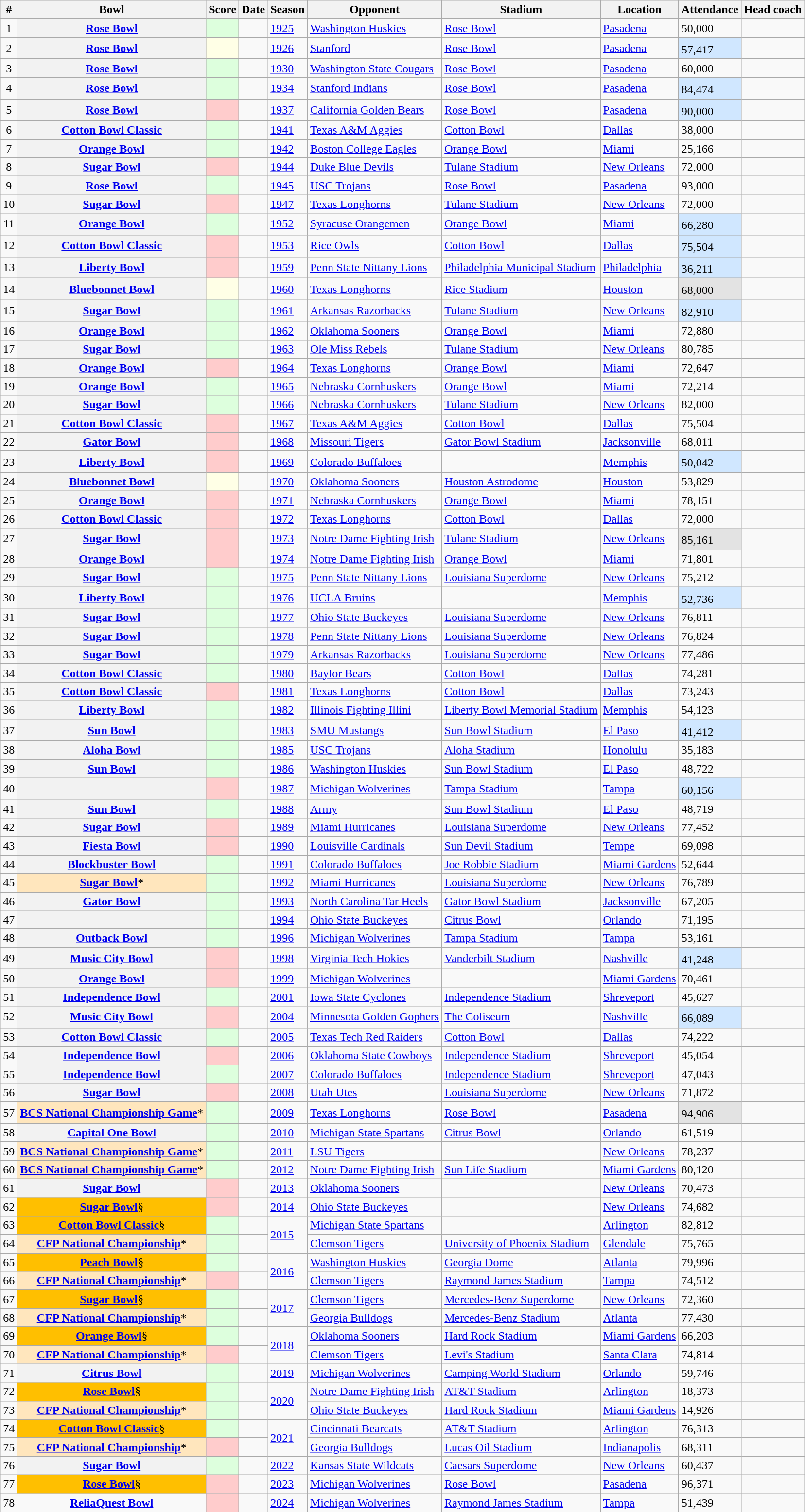<table class="wikitable sortable">
<tr>
<th scope="col">#</th>
<th scope="col">Bowl</th>
<th scope="col" data-sort-type="number">Score</th>
<th scope="col">Date</th>
<th scope="col">Season</th>
<th scope="col">Opponent</th>
<th scope="col">Stadium</th>
<th scope="col">Location</th>
<th scope="col">Attendance</th>
<th scope="col">Head coach</th>
</tr>
<tr>
<td style="text-align:center;">1</td>
<th scope="row"><a href='#'>Rose Bowl</a></th>
<td style="background:#dfd;"></td>
<td></td>
<td><a href='#'>1925</a></td>
<td><a href='#'>Washington Huskies</a></td>
<td><a href='#'>Rose Bowl</a></td>
<td><a href='#'>Pasadena</a></td>
<td>50,000</td>
<td></td>
</tr>
<tr>
<td style="text-align:center;">2</td>
<th scope="row"><a href='#'>Rose Bowl</a></th>
<td style="background:#ffffe6;"></td>
<td></td>
<td><a href='#'>1926</a></td>
<td><a href='#'>Stanford</a></td>
<td><a href='#'>Rose Bowl</a></td>
<td><a href='#'>Pasadena</a></td>
<td style="background:#d0e7ff;">57,417<sup></sup></td>
<td></td>
</tr>
<tr>
<td style="text-align:center;">3</td>
<th scope="row"><a href='#'>Rose Bowl</a></th>
<td style="background:#dfd;"></td>
<td></td>
<td><a href='#'>1930</a></td>
<td><a href='#'>Washington State Cougars</a></td>
<td><a href='#'>Rose Bowl</a></td>
<td><a href='#'>Pasadena</a></td>
<td>60,000</td>
<td></td>
</tr>
<tr>
<td style="text-align:center;">4</td>
<th scope="row"><a href='#'>Rose Bowl</a></th>
<td style="background:#dfd;"></td>
<td></td>
<td><a href='#'>1934</a></td>
<td><a href='#'>Stanford Indians</a></td>
<td><a href='#'>Rose Bowl</a></td>
<td><a href='#'>Pasadena</a></td>
<td style="background:#d0e7ff;">84,474<sup></sup></td>
<td></td>
</tr>
<tr>
<td style="text-align:center;">5</td>
<th scope="row"><a href='#'>Rose Bowl</a></th>
<td style="background:#fcc;"></td>
<td></td>
<td><a href='#'>1937</a></td>
<td><a href='#'>California Golden Bears</a></td>
<td><a href='#'>Rose Bowl</a></td>
<td><a href='#'>Pasadena</a></td>
<td style="background:#d0e7ff;">90,000<sup></sup></td>
<td></td>
</tr>
<tr>
<td style="text-align:center;">6</td>
<th scope="row"><a href='#'>Cotton Bowl Classic</a></th>
<td style="background:#dfd;"></td>
<td></td>
<td><a href='#'>1941</a></td>
<td><a href='#'>Texas A&M Aggies</a></td>
<td><a href='#'>Cotton Bowl</a></td>
<td><a href='#'>Dallas</a></td>
<td>38,000</td>
<td></td>
</tr>
<tr>
<td style="text-align:center;">7</td>
<th scope="row"><a href='#'>Orange Bowl</a></th>
<td style="background:#dfd;"></td>
<td></td>
<td><a href='#'>1942</a></td>
<td><a href='#'>Boston College Eagles</a></td>
<td><a href='#'>Orange Bowl</a></td>
<td><a href='#'>Miami</a></td>
<td>25,166</td>
<td></td>
</tr>
<tr>
<td style="text-align:center;">8</td>
<th scope="row"><a href='#'>Sugar Bowl</a></th>
<td style="background:#fcc;"></td>
<td></td>
<td><a href='#'>1944</a></td>
<td><a href='#'>Duke Blue Devils</a></td>
<td><a href='#'>Tulane Stadium</a></td>
<td><a href='#'>New Orleans</a></td>
<td>72,000</td>
<td></td>
</tr>
<tr>
<td style="text-align:center;">9</td>
<th scope="row"><a href='#'>Rose Bowl</a></th>
<td style="background:#dfd;"></td>
<td></td>
<td><a href='#'>1945</a></td>
<td><a href='#'>USC Trojans</a></td>
<td><a href='#'>Rose Bowl</a></td>
<td><a href='#'>Pasadena</a></td>
<td>93,000</td>
<td></td>
</tr>
<tr>
<td style="text-align:center;">10</td>
<th scope="row"><a href='#'>Sugar Bowl</a></th>
<td style="background:#fcc;"></td>
<td></td>
<td><a href='#'>1947</a></td>
<td><a href='#'>Texas Longhorns</a></td>
<td><a href='#'>Tulane Stadium</a></td>
<td><a href='#'>New Orleans</a></td>
<td>72,000</td>
<td></td>
</tr>
<tr>
<td style="text-align:center;">11</td>
<th scope="row"><a href='#'>Orange Bowl</a></th>
<td style="background:#dfd;"></td>
<td></td>
<td><a href='#'>1952</a></td>
<td><a href='#'>Syracuse Orangemen</a></td>
<td><a href='#'>Orange Bowl</a></td>
<td><a href='#'>Miami</a></td>
<td style="background:#d0e7ff;">66,280<sup></sup></td>
<td></td>
</tr>
<tr>
<td style="text-align:center;">12</td>
<th scope="row"><a href='#'>Cotton Bowl Classic</a></th>
<td style="background:#fcc;"></td>
<td></td>
<td><a href='#'>1953</a></td>
<td><a href='#'>Rice Owls</a></td>
<td><a href='#'>Cotton Bowl</a></td>
<td><a href='#'>Dallas</a></td>
<td style="background:#d0e7ff;">75,504<sup></sup></td>
<td></td>
</tr>
<tr>
<td style="text-align:center;">13</td>
<th scope="row"><a href='#'>Liberty Bowl</a></th>
<td style="background:#fcc;"></td>
<td></td>
<td><a href='#'>1959</a></td>
<td><a href='#'>Penn State Nittany Lions</a></td>
<td><a href='#'>Philadelphia Municipal Stadium</a></td>
<td><a href='#'>Philadelphia</a></td>
<td style="background:#d0e7ff;">36,211<sup></sup></td>
<td></td>
</tr>
<tr>
<td style="text-align:center;">14</td>
<th scope="row"><a href='#'>Bluebonnet Bowl</a></th>
<td style="background:#ffffe6;"></td>
<td></td>
<td><a href='#'>1960</a></td>
<td><a href='#'>Texas Longhorns</a></td>
<td><a href='#'>Rice Stadium</a></td>
<td><a href='#'>Houston</a></td>
<td style="background:#e3e3e3;">68,000<sup></sup></td>
<td></td>
</tr>
<tr>
<td style="text-align:center;">15</td>
<th scope="row"><a href='#'>Sugar Bowl</a></th>
<td style="background:#dfd;"></td>
<td></td>
<td><a href='#'>1961</a></td>
<td><a href='#'>Arkansas Razorbacks</a></td>
<td><a href='#'>Tulane Stadium</a></td>
<td><a href='#'>New Orleans</a></td>
<td style="background:#d0e7ff;">82,910<sup></sup></td>
<td></td>
</tr>
<tr>
<td style="text-align:center;">16</td>
<th scope="row"><a href='#'>Orange Bowl</a></th>
<td style="background:#dfd;"></td>
<td></td>
<td><a href='#'>1962</a></td>
<td><a href='#'>Oklahoma Sooners</a></td>
<td><a href='#'>Orange Bowl</a></td>
<td><a href='#'>Miami</a></td>
<td>72,880</td>
<td></td>
</tr>
<tr>
<td style="text-align:center;">17</td>
<th scope="row"><a href='#'>Sugar Bowl</a></th>
<td style="background:#dfd;"></td>
<td></td>
<td><a href='#'>1963</a></td>
<td><a href='#'>Ole Miss Rebels</a></td>
<td><a href='#'>Tulane Stadium</a></td>
<td><a href='#'>New Orleans</a></td>
<td>80,785</td>
<td></td>
</tr>
<tr>
<td style="text-align:center;">18</td>
<th scope="row"><a href='#'>Orange Bowl</a></th>
<td style="background:#fcc;"></td>
<td></td>
<td><a href='#'>1964</a></td>
<td><a href='#'>Texas Longhorns</a></td>
<td><a href='#'>Orange Bowl</a></td>
<td><a href='#'>Miami</a></td>
<td>72,647</td>
<td></td>
</tr>
<tr>
<td style="text-align:center;">19</td>
<th scope="row"><a href='#'>Orange Bowl</a></th>
<td style="background:#dfd;"></td>
<td></td>
<td><a href='#'>1965</a></td>
<td><a href='#'>Nebraska Cornhuskers</a></td>
<td><a href='#'>Orange Bowl</a></td>
<td><a href='#'>Miami</a></td>
<td>72,214</td>
<td></td>
</tr>
<tr>
<td style="text-align:center;">20</td>
<th scope="row"><a href='#'>Sugar Bowl</a></th>
<td style="background:#dfd;"></td>
<td></td>
<td><a href='#'>1966</a></td>
<td><a href='#'>Nebraska Cornhuskers</a></td>
<td><a href='#'>Tulane Stadium</a></td>
<td><a href='#'>New Orleans</a></td>
<td>82,000</td>
<td></td>
</tr>
<tr>
<td style="text-align:center;">21</td>
<th scope="row"><a href='#'>Cotton Bowl Classic</a></th>
<td style="background:#fcc;"></td>
<td></td>
<td><a href='#'>1967</a></td>
<td><a href='#'>Texas A&M Aggies</a></td>
<td><a href='#'>Cotton Bowl</a></td>
<td><a href='#'>Dallas</a></td>
<td>75,504</td>
<td></td>
</tr>
<tr>
<td style="text-align:center;">22</td>
<th scope="row"><a href='#'>Gator Bowl</a></th>
<td style="background:#fcc;"></td>
<td></td>
<td><a href='#'>1968</a></td>
<td><a href='#'>Missouri Tigers</a></td>
<td><a href='#'>Gator Bowl Stadium</a></td>
<td><a href='#'>Jacksonville</a></td>
<td>68,011</td>
<td></td>
</tr>
<tr>
<td style="text-align:center;">23</td>
<th scope="row"><a href='#'>Liberty Bowl</a></th>
<td style="background:#fcc;"></td>
<td></td>
<td><a href='#'>1969</a></td>
<td><a href='#'>Colorado Buffaloes</a></td>
<td></td>
<td><a href='#'>Memphis</a></td>
<td style="background:#d0e7ff;">50,042<sup></sup></td>
<td></td>
</tr>
<tr>
<td style="text-align:center;">24</td>
<th scope="row"><a href='#'>Bluebonnet Bowl</a></th>
<td style="background:#ffffe6;"></td>
<td></td>
<td><a href='#'>1970</a></td>
<td><a href='#'>Oklahoma Sooners</a></td>
<td><a href='#'>Houston Astrodome</a></td>
<td><a href='#'>Houston</a></td>
<td>53,829</td>
<td></td>
</tr>
<tr>
<td style="text-align:center;">25</td>
<th scope="row"><a href='#'>Orange Bowl</a></th>
<td style="background:#fcc;"></td>
<td></td>
<td><a href='#'>1971</a></td>
<td><a href='#'>Nebraska Cornhuskers</a></td>
<td><a href='#'>Orange Bowl</a></td>
<td><a href='#'>Miami</a></td>
<td>78,151</td>
<td></td>
</tr>
<tr>
<td style="text-align:center;">26</td>
<th scope="row"><a href='#'>Cotton Bowl Classic</a></th>
<td style="background:#fcc;"></td>
<td></td>
<td><a href='#'>1972</a></td>
<td><a href='#'>Texas Longhorns</a></td>
<td><a href='#'>Cotton Bowl</a></td>
<td><a href='#'>Dallas</a></td>
<td>72,000</td>
<td></td>
</tr>
<tr>
<td style="text-align:center;">27</td>
<th scope="row"><a href='#'>Sugar Bowl</a></th>
<td style="background:#fcc;"></td>
<td></td>
<td><a href='#'>1973</a></td>
<td><a href='#'>Notre Dame Fighting Irish</a></td>
<td><a href='#'>Tulane Stadium</a></td>
<td><a href='#'>New Orleans</a></td>
<td style="background:#e3e3e3;">85,161<sup></sup></td>
<td></td>
</tr>
<tr>
<td style="text-align:center;">28</td>
<th scope="row"><a href='#'>Orange Bowl</a></th>
<td style="background:#fcc;"></td>
<td></td>
<td><a href='#'>1974</a></td>
<td><a href='#'>Notre Dame Fighting Irish</a></td>
<td><a href='#'>Orange Bowl</a></td>
<td><a href='#'>Miami</a></td>
<td>71,801</td>
<td></td>
</tr>
<tr>
<td style="text-align:center;">29</td>
<th scope="row"><a href='#'>Sugar Bowl</a></th>
<td style="background:#dfd;"></td>
<td></td>
<td><a href='#'>1975</a></td>
<td><a href='#'>Penn State Nittany Lions</a></td>
<td><a href='#'>Louisiana Superdome</a></td>
<td><a href='#'>New Orleans</a></td>
<td>75,212</td>
<td></td>
</tr>
<tr>
<td style="text-align:center;">30</td>
<th scope="row"><a href='#'>Liberty Bowl</a></th>
<td style="background:#dfd;"></td>
<td></td>
<td><a href='#'>1976</a></td>
<td><a href='#'>UCLA Bruins</a></td>
<td></td>
<td><a href='#'>Memphis</a></td>
<td style="background:#d0e7ff;">52,736<sup></sup></td>
<td></td>
</tr>
<tr>
<td style="text-align:center;">31</td>
<th scope="row"><a href='#'>Sugar Bowl</a></th>
<td style="background:#dfd;"></td>
<td></td>
<td><a href='#'>1977</a></td>
<td><a href='#'>Ohio State Buckeyes</a></td>
<td><a href='#'>Louisiana Superdome</a></td>
<td><a href='#'>New Orleans</a></td>
<td>76,811</td>
<td></td>
</tr>
<tr>
<td style="text-align:center;">32</td>
<th scope="row"><a href='#'>Sugar Bowl</a></th>
<td style="background:#dfd;"></td>
<td></td>
<td><a href='#'>1978</a></td>
<td><a href='#'>Penn State Nittany Lions</a></td>
<td><a href='#'>Louisiana Superdome</a></td>
<td><a href='#'>New Orleans</a></td>
<td>76,824</td>
<td></td>
</tr>
<tr>
<td style="text-align:center;">33</td>
<th scope="row"><a href='#'>Sugar Bowl</a></th>
<td style="background:#dfd;"></td>
<td></td>
<td><a href='#'>1979</a></td>
<td><a href='#'>Arkansas Razorbacks</a></td>
<td><a href='#'>Louisiana Superdome</a></td>
<td><a href='#'>New Orleans</a></td>
<td>77,486</td>
<td></td>
</tr>
<tr>
<td style="text-align:center;">34</td>
<th scope="row"><a href='#'>Cotton Bowl Classic</a></th>
<td style="background:#dfd;"></td>
<td></td>
<td><a href='#'>1980</a></td>
<td><a href='#'>Baylor Bears</a></td>
<td><a href='#'>Cotton Bowl</a></td>
<td><a href='#'>Dallas</a></td>
<td>74,281</td>
<td></td>
</tr>
<tr>
<td style="text-align:center;">35</td>
<th scope="row"><a href='#'>Cotton Bowl Classic</a></th>
<td style="background:#fcc;"></td>
<td></td>
<td><a href='#'>1981</a></td>
<td><a href='#'>Texas Longhorns</a></td>
<td><a href='#'>Cotton Bowl</a></td>
<td><a href='#'>Dallas</a></td>
<td>73,243</td>
<td></td>
</tr>
<tr>
<td style="text-align:center;">36</td>
<th scope="row"><a href='#'>Liberty Bowl</a></th>
<td style="background:#dfd;"></td>
<td></td>
<td><a href='#'>1982</a></td>
<td><a href='#'>Illinois Fighting Illini</a></td>
<td><a href='#'>Liberty Bowl Memorial Stadium</a></td>
<td><a href='#'>Memphis</a></td>
<td>54,123</td>
<td></td>
</tr>
<tr>
<td style="text-align:center;">37</td>
<th scope="row"><a href='#'>Sun Bowl</a></th>
<td style="background:#dfd;"></td>
<td></td>
<td><a href='#'>1983</a></td>
<td><a href='#'>SMU Mustangs</a></td>
<td><a href='#'>Sun Bowl Stadium</a></td>
<td><a href='#'>El Paso</a></td>
<td style="background:#d0e7ff;">41,412<sup></sup></td>
<td></td>
</tr>
<tr>
<td style="text-align:center;">38</td>
<th scope="row"><a href='#'>Aloha Bowl</a></th>
<td style="background:#dfd;"></td>
<td></td>
<td><a href='#'>1985</a></td>
<td><a href='#'>USC Trojans</a></td>
<td><a href='#'>Aloha Stadium</a></td>
<td><a href='#'>Honolulu</a></td>
<td>35,183</td>
<td></td>
</tr>
<tr>
<td style="text-align:center;">39</td>
<th scope="row"><a href='#'>Sun Bowl</a></th>
<td style="background:#dfd;"></td>
<td></td>
<td><a href='#'>1986</a></td>
<td><a href='#'>Washington Huskies</a></td>
<td><a href='#'>Sun Bowl Stadium</a></td>
<td><a href='#'>El Paso</a></td>
<td>48,722</td>
<td></td>
</tr>
<tr>
<td style="text-align:center;">40</td>
<th scope="row"></th>
<td style="background:#fcc;"></td>
<td></td>
<td><a href='#'>1987</a></td>
<td><a href='#'>Michigan Wolverines</a></td>
<td><a href='#'>Tampa Stadium</a></td>
<td><a href='#'>Tampa</a></td>
<td style="background:#d0e7ff;">60,156<sup></sup></td>
<td></td>
</tr>
<tr>
<td style="text-align:center;">41</td>
<th scope="row"><a href='#'>Sun Bowl</a></th>
<td style="background:#dfd;"></td>
<td></td>
<td><a href='#'>1988</a></td>
<td><a href='#'>Army</a></td>
<td><a href='#'>Sun Bowl Stadium</a></td>
<td><a href='#'>El Paso</a></td>
<td>48,719</td>
<td></td>
</tr>
<tr>
<td style="text-align:center;">42</td>
<th scope="row"><a href='#'>Sugar Bowl</a></th>
<td style="background:#fcc;"></td>
<td></td>
<td><a href='#'>1989</a></td>
<td><a href='#'>Miami Hurricanes</a></td>
<td><a href='#'>Louisiana Superdome</a></td>
<td><a href='#'>New Orleans</a></td>
<td>77,452</td>
<td></td>
</tr>
<tr>
<td style="text-align:center;">43</td>
<th scope="row"><a href='#'>Fiesta Bowl</a></th>
<td style="background:#fcc;"></td>
<td></td>
<td><a href='#'>1990</a></td>
<td><a href='#'>Louisville Cardinals</a></td>
<td><a href='#'>Sun Devil Stadium</a></td>
<td><a href='#'>Tempe</a></td>
<td>69,098</td>
<td></td>
</tr>
<tr>
<td style="text-align:center;">44</td>
<th scope="row"><a href='#'>Blockbuster Bowl</a></th>
<td style="background:#dfd;"></td>
<td></td>
<td><a href='#'>1991</a></td>
<td><a href='#'>Colorado Buffaloes</a></td>
<td><a href='#'>Joe Robbie Stadium</a></td>
<td><a href='#'>Miami Gardens</a></td>
<td>52,644</td>
<td></td>
</tr>
<tr>
<td style="text-align:center;">45</td>
<td scope="row" align="center" bgcolor=#ffe6bd><strong><a href='#'>Sugar Bowl</a></strong>*</td>
<td style="background:#dfd;"></td>
<td></td>
<td><a href='#'>1992</a></td>
<td><a href='#'>Miami Hurricanes</a></td>
<td><a href='#'>Louisiana Superdome</a></td>
<td><a href='#'>New Orleans</a></td>
<td>76,789</td>
<td></td>
</tr>
<tr>
<td style="text-align:center;">46</td>
<th scope="row"><a href='#'>Gator Bowl</a></th>
<td style="background:#dfd;"></td>
<td></td>
<td><a href='#'>1993</a></td>
<td><a href='#'>North Carolina Tar Heels</a></td>
<td><a href='#'>Gator Bowl Stadium</a></td>
<td><a href='#'>Jacksonville</a></td>
<td>67,205</td>
<td></td>
</tr>
<tr>
<td style="text-align:center;">47</td>
<th scope="row"></th>
<td style="background:#dfd;"></td>
<td></td>
<td><a href='#'>1994</a></td>
<td><a href='#'>Ohio State Buckeyes</a></td>
<td><a href='#'>Citrus Bowl</a></td>
<td><a href='#'>Orlando</a></td>
<td>71,195</td>
<td></td>
</tr>
<tr>
<td style="text-align:center;">48</td>
<th scope="row"><a href='#'>Outback Bowl</a></th>
<td style="background:#dfd;"></td>
<td></td>
<td><a href='#'>1996</a></td>
<td><a href='#'>Michigan Wolverines</a></td>
<td><a href='#'>Tampa Stadium</a></td>
<td><a href='#'>Tampa</a></td>
<td>53,161</td>
<td></td>
</tr>
<tr>
<td style="text-align:center;">49</td>
<th scope="row"><a href='#'>Music City Bowl</a></th>
<td style="background:#fcc;"></td>
<td></td>
<td><a href='#'>1998</a></td>
<td><a href='#'>Virginia Tech Hokies</a></td>
<td><a href='#'>Vanderbilt Stadium</a></td>
<td><a href='#'>Nashville</a></td>
<td style="background:#d0e7ff;">41,248<sup></sup></td>
<td></td>
</tr>
<tr>
<td style="text-align:center;">50</td>
<th scope="row"><a href='#'>Orange Bowl</a></th>
<td style="background:#fcc;"></td>
<td></td>
<td><a href='#'>1999</a></td>
<td><a href='#'>Michigan Wolverines</a></td>
<td></td>
<td><a href='#'>Miami Gardens</a></td>
<td>70,461</td>
<td></td>
</tr>
<tr>
<td style="text-align:center;">51</td>
<th scope="row"><a href='#'>Independence Bowl</a></th>
<td style="background:#dfd;"></td>
<td></td>
<td><a href='#'>2001</a></td>
<td><a href='#'>Iowa State Cyclones</a></td>
<td><a href='#'>Independence Stadium</a></td>
<td><a href='#'>Shreveport</a></td>
<td>45,627</td>
<td></td>
</tr>
<tr>
<td style="text-align:center;">52</td>
<th scope="row"><a href='#'>Music City Bowl</a></th>
<td style="background:#fcc;"></td>
<td></td>
<td><a href='#'>2004</a></td>
<td><a href='#'>Minnesota Golden Gophers</a></td>
<td><a href='#'>The Coliseum</a></td>
<td><a href='#'>Nashville</a></td>
<td style="background:#d0e7ff;">66,089<sup></sup></td>
<td></td>
</tr>
<tr>
<td style="text-align:center;">53</td>
<th scope="row"><a href='#'>Cotton Bowl Classic</a></th>
<td style="background:#dfd;"></td>
<td></td>
<td><a href='#'>2005</a></td>
<td><a href='#'>Texas Tech Red Raiders</a></td>
<td><a href='#'>Cotton Bowl</a></td>
<td><a href='#'>Dallas</a></td>
<td>74,222</td>
<td></td>
</tr>
<tr>
<td style="text-align:center;">54</td>
<th scope="row"><a href='#'>Independence Bowl</a></th>
<td style="background:#fcc;"></td>
<td></td>
<td><a href='#'>2006</a></td>
<td><a href='#'>Oklahoma State Cowboys</a></td>
<td><a href='#'>Independence Stadium</a></td>
<td><a href='#'>Shreveport</a></td>
<td>45,054</td>
<td></td>
</tr>
<tr>
<td style="text-align:center;">55</td>
<th scope="row"><a href='#'>Independence Bowl</a></th>
<td style="background:#dfd;"></td>
<td></td>
<td><a href='#'>2007</a></td>
<td><a href='#'>Colorado Buffaloes</a></td>
<td><a href='#'>Independence Stadium</a></td>
<td><a href='#'>Shreveport</a></td>
<td>47,043</td>
<td></td>
</tr>
<tr>
<td style="text-align:center;">56</td>
<th scope="row"><a href='#'>Sugar Bowl</a></th>
<td style="background:#fcc;"></td>
<td></td>
<td><a href='#'>2008</a></td>
<td><a href='#'>Utah Utes</a></td>
<td><a href='#'>Louisiana Superdome</a></td>
<td><a href='#'>New Orleans</a></td>
<td>71,872</td>
<td></td>
</tr>
<tr>
<td style="text-align:center;">57</td>
<td scope="row" align="center" bgcolor=#ffe6bd><strong><a href='#'>BCS National Championship Game</a></strong>*</td>
<td style="background:#dfd;"></td>
<td></td>
<td><a href='#'>2009</a></td>
<td><a href='#'>Texas Longhorns</a></td>
<td><a href='#'>Rose Bowl</a></td>
<td><a href='#'>Pasadena</a></td>
<td style="background:#e3e3e3;">94,906<sup></sup></td>
<td></td>
</tr>
<tr>
<td style="text-align:center;">58</td>
<th scope="row"><a href='#'>Capital One Bowl</a></th>
<td style="background:#dfd;"></td>
<td></td>
<td><a href='#'>2010</a></td>
<td><a href='#'>Michigan State Spartans</a></td>
<td><a href='#'>Citrus Bowl</a></td>
<td><a href='#'>Orlando</a></td>
<td>61,519</td>
<td></td>
</tr>
<tr>
<td style="text-align:center;">59</td>
<td scope="row" align="center" bgcolor=#ffe6bd><strong><a href='#'>BCS National Championship Game</a></strong>*</td>
<td style="background:#dfd;"></td>
<td></td>
<td><a href='#'>2011</a></td>
<td><a href='#'>LSU Tigers</a></td>
<td></td>
<td><a href='#'>New Orleans</a></td>
<td>78,237</td>
<td></td>
</tr>
<tr>
<td style="text-align:center;">60</td>
<td scope="row" align="center" bgcolor=#ffe6bd><strong><a href='#'>BCS National Championship Game</a></strong>*</td>
<td style="background:#dfd;"></td>
<td></td>
<td><a href='#'>2012</a></td>
<td><a href='#'>Notre Dame Fighting Irish</a></td>
<td><a href='#'>Sun Life Stadium</a></td>
<td><a href='#'>Miami Gardens</a></td>
<td>80,120</td>
<td></td>
</tr>
<tr>
<td style="text-align:center;">61</td>
<th scope="row"><a href='#'>Sugar Bowl</a></th>
<td style="background:#fcc;"></td>
<td></td>
<td><a href='#'>2013</a></td>
<td><a href='#'>Oklahoma Sooners</a></td>
<td></td>
<td><a href='#'>New Orleans</a></td>
<td>70,473</td>
<td></td>
</tr>
<tr>
<td style="text-align:center;">62</td>
<td scope="row" align="center" bgcolor=#FFBF00><strong><a href='#'>Sugar Bowl</a></strong>§</td>
<td style="background:#fcc;"></td>
<td></td>
<td><a href='#'>2014</a></td>
<td><a href='#'>Ohio State Buckeyes</a></td>
<td></td>
<td><a href='#'>New Orleans</a></td>
<td>74,682</td>
<td></td>
</tr>
<tr>
<td style="text-align:center;">63</td>
<td scope="row" align="center" bgcolor=#FFBF00><strong><a href='#'>Cotton Bowl Classic</a></strong>§</td>
<td style="background:#dfd;"></td>
<td></td>
<td rowspan="2"><a href='#'>2015</a></td>
<td><a href='#'>Michigan State Spartans</a></td>
<td></td>
<td><a href='#'>Arlington</a></td>
<td>82,812</td>
<td></td>
</tr>
<tr>
<td style="text-align:center;">64</td>
<td scope="row" align="center" bgcolor=#ffe6bd><strong><a href='#'>CFP National Championship</a></strong>*</td>
<td style="background:#dfd;"></td>
<td></td>
<td><a href='#'>Clemson Tigers</a></td>
<td><a href='#'>University of Phoenix Stadium</a></td>
<td><a href='#'>Glendale</a></td>
<td>75,765</td>
<td></td>
</tr>
<tr>
<td style="text-align:center;">65</td>
<td scope="row" style="text-align:center; background:#FFBF00;"><strong><a href='#'>Peach Bowl</a></strong>§</td>
<td style="background:#dfd;"></td>
<td></td>
<td rowspan="2"><a href='#'>2016</a></td>
<td><a href='#'>Washington Huskies</a></td>
<td><a href='#'>Georgia Dome</a></td>
<td><a href='#'>Atlanta</a></td>
<td>79,996</td>
<td></td>
</tr>
<tr>
<td style="text-align:center;">66</td>
<td scope="row" style="text-align:center; background:#FFE6BD;"><strong><a href='#'>CFP National Championship</a></strong>*</td>
<td style="background:#fcc;"></td>
<td></td>
<td><a href='#'>Clemson Tigers</a></td>
<td><a href='#'>Raymond James Stadium</a></td>
<td><a href='#'>Tampa</a></td>
<td>74,512</td>
<td></td>
</tr>
<tr>
<td style="text-align:center;">67</td>
<td scope="row" style="text-align:center; background:#FFBF00;"><strong><a href='#'>Sugar Bowl</a></strong>§</td>
<td style="background:#dfd;"></td>
<td></td>
<td rowspan="2"><a href='#'>2017</a></td>
<td><a href='#'>Clemson Tigers</a></td>
<td><a href='#'>Mercedes-Benz Superdome</a></td>
<td><a href='#'>New Orleans</a></td>
<td>72,360</td>
<td></td>
</tr>
<tr>
<td style="text-align:center;">68</td>
<td scope="row" style="text-align:center; background:#FFE6BD;"><strong><a href='#'>CFP National Championship</a></strong>*</td>
<td style="background:#dfd;"></td>
<td></td>
<td><a href='#'>Georgia Bulldogs</a></td>
<td><a href='#'>Mercedes-Benz Stadium</a></td>
<td><a href='#'>Atlanta</a></td>
<td>77,430</td>
<td></td>
</tr>
<tr>
<td style="text-align:center;">69</td>
<td scope="row" style="text-align:center; background:#FFBF00;"><strong><a href='#'>Orange Bowl</a></strong>§</td>
<td style="background:#dfd;"></td>
<td></td>
<td rowspan="2"><a href='#'>2018</a></td>
<td><a href='#'>Oklahoma Sooners</a></td>
<td><a href='#'>Hard Rock Stadium</a></td>
<td><a href='#'>Miami Gardens</a></td>
<td>66,203</td>
<td></td>
</tr>
<tr>
<td style="text-align:center;">70</td>
<td scope="row" style="text-align:center; background:#FFE6BD;"><strong><a href='#'>CFP National Championship</a></strong>*</td>
<td style="background:#fcc;"></td>
<td></td>
<td><a href='#'>Clemson Tigers</a></td>
<td><a href='#'>Levi's Stadium</a></td>
<td><a href='#'>Santa Clara</a></td>
<td>74,814</td>
<td></td>
</tr>
<tr>
<td style="text-align:center;">71</td>
<th scope="row"><a href='#'>Citrus Bowl</a></th>
<td style="background:#dfd;"></td>
<td></td>
<td><a href='#'>2019</a></td>
<td><a href='#'>Michigan Wolverines</a></td>
<td><a href='#'>Camping World Stadium</a></td>
<td><a href='#'>Orlando</a></td>
<td>59,746</td>
<td></td>
</tr>
<tr>
<td style="text-align:center;">72</td>
<td scope="row" style="text-align:center; background:#FFBF00;"><strong><a href='#'>Rose Bowl</a></strong>§</td>
<td style="background:#dfd;"></td>
<td></td>
<td rowspan="2"><a href='#'>2020</a></td>
<td><a href='#'>Notre Dame Fighting Irish</a></td>
<td><a href='#'>AT&T Stadium</a></td>
<td><a href='#'>Arlington</a></td>
<td>18,373</td>
<td></td>
</tr>
<tr>
<td style="text-align:center;">73</td>
<td scope="row" style="text-align:center; background:#FFE6BD;"><strong><a href='#'>CFP National Championship</a></strong>*</td>
<td style="background:#dfd;"></td>
<td></td>
<td><a href='#'>Ohio State Buckeyes</a></td>
<td><a href='#'>Hard Rock Stadium</a></td>
<td><a href='#'>Miami Gardens</a></td>
<td>14,926</td>
<td></td>
</tr>
<tr>
<td style="text-align:center;">74</td>
<td scope="row" style="text-align:center; background:#FFBF00;"><strong><a href='#'>Cotton Bowl Classic</a></strong>§</td>
<td style="background:#dfd;"></td>
<td></td>
<td rowspan="2"><a href='#'>2021</a></td>
<td><a href='#'>Cincinnati Bearcats</a></td>
<td><a href='#'>AT&T Stadium</a></td>
<td><a href='#'>Arlington</a></td>
<td>76,313</td>
<td></td>
</tr>
<tr>
<td style="text-align:center;">75</td>
<td scope="row" style="text-align:center; background:#FFE6BD;"><strong><a href='#'>CFP National Championship</a></strong>*</td>
<td style="background:#fcc;"></td>
<td></td>
<td><a href='#'>Georgia Bulldogs</a></td>
<td><a href='#'>Lucas Oil Stadium</a></td>
<td><a href='#'>Indianapolis</a></td>
<td>68,311</td>
<td></td>
</tr>
<tr>
<td style="text-align:center;">76</td>
<th scope="row"><a href='#'>Sugar Bowl</a></th>
<td style="background:#dfd;"></td>
<td></td>
<td><a href='#'>2022</a></td>
<td><a href='#'>Kansas State Wildcats</a></td>
<td><a href='#'>Caesars Superdome</a></td>
<td><a href='#'>New Orleans</a></td>
<td>60,437</td>
<td></td>
</tr>
<tr>
<td style="text-align:center;">77</td>
<td scope="row" style="text-align:center; background:#FFBF00;"><strong><a href='#'>Rose Bowl</a></strong>§</td>
<td style="background:#fcc;"></td>
<td></td>
<td><a href='#'>2023</a></td>
<td><a href='#'>Michigan Wolverines</a></td>
<td><a href='#'>Rose Bowl</a></td>
<td><a href='#'>Pasadena</a></td>
<td>96,371</td>
<td></td>
</tr>
<tr>
<td style="text-align:center;">78</td>
<td scope="row" style="text-align:center; !scope="row"><strong><a href='#'>ReliaQuest Bowl</a></strong></td>
<td style="background:#fcc;"></td>
<td></td>
<td><a href='#'>2024</a></td>
<td><a href='#'>Michigan Wolverines</a></td>
<td><a href='#'>Raymond James Stadium</a></td>
<td><a href='#'>Tampa</a></td>
<td>51,439</td>
<td></td>
</tr>
</table>
